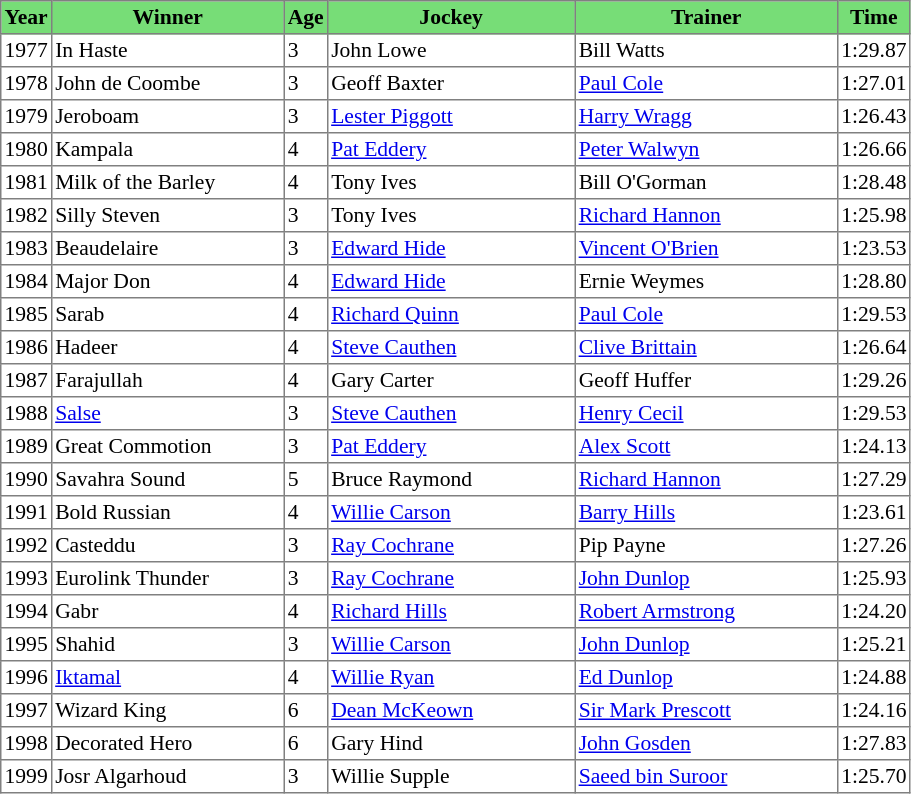<table class = "sortable" | border="1" cellpadding="2" style="border-collapse: collapse; font-size:90%">
<tr bgcolor="#77dd77" align="center">
<th>Year</th>
<th>Winner</th>
<th>Age</th>
<th>Jockey</th>
<th>Trainer</th>
<th>Time</th>
</tr>
<tr>
<td>1977</td>
<td width=150px>In Haste</td>
<td>3</td>
<td width=160px>John Lowe</td>
<td width=170px>Bill Watts</td>
<td>1:29.87</td>
</tr>
<tr>
<td>1978</td>
<td>John de Coombe</td>
<td>3</td>
<td>Geoff Baxter</td>
<td><a href='#'>Paul Cole</a></td>
<td>1:27.01</td>
</tr>
<tr>
<td>1979</td>
<td>Jeroboam</td>
<td>3</td>
<td><a href='#'>Lester Piggott</a></td>
<td><a href='#'>Harry Wragg</a></td>
<td>1:26.43</td>
</tr>
<tr>
<td>1980</td>
<td>Kampala</td>
<td>4</td>
<td><a href='#'>Pat Eddery</a></td>
<td><a href='#'>Peter Walwyn</a></td>
<td>1:26.66</td>
</tr>
<tr>
<td>1981</td>
<td>Milk of the Barley</td>
<td>4</td>
<td>Tony Ives</td>
<td>Bill O'Gorman</td>
<td>1:28.48</td>
</tr>
<tr>
<td>1982</td>
<td>Silly Steven</td>
<td>3</td>
<td>Tony Ives</td>
<td><a href='#'>Richard Hannon</a></td>
<td>1:25.98</td>
</tr>
<tr>
<td>1983</td>
<td>Beaudelaire</td>
<td>3</td>
<td><a href='#'>Edward Hide</a></td>
<td><a href='#'>Vincent O'Brien</a></td>
<td>1:23.53</td>
</tr>
<tr>
<td>1984</td>
<td>Major Don</td>
<td>4</td>
<td><a href='#'>Edward Hide</a></td>
<td>Ernie Weymes</td>
<td>1:28.80</td>
</tr>
<tr>
<td>1985</td>
<td>Sarab</td>
<td>4</td>
<td><a href='#'>Richard Quinn</a></td>
<td><a href='#'>Paul Cole</a></td>
<td>1:29.53</td>
</tr>
<tr>
<td>1986</td>
<td>Hadeer</td>
<td>4</td>
<td><a href='#'>Steve Cauthen</a></td>
<td><a href='#'>Clive Brittain</a></td>
<td>1:26.64</td>
</tr>
<tr>
<td>1987</td>
<td>Farajullah</td>
<td>4</td>
<td>Gary Carter</td>
<td>Geoff Huffer</td>
<td>1:29.26</td>
</tr>
<tr>
<td>1988</td>
<td><a href='#'>Salse</a></td>
<td>3</td>
<td><a href='#'>Steve Cauthen</a></td>
<td><a href='#'>Henry Cecil</a></td>
<td>1:29.53</td>
</tr>
<tr>
<td>1989</td>
<td>Great Commotion</td>
<td>3</td>
<td><a href='#'>Pat Eddery</a></td>
<td><a href='#'>Alex Scott</a></td>
<td>1:24.13</td>
</tr>
<tr>
<td>1990</td>
<td>Savahra Sound</td>
<td>5</td>
<td>Bruce Raymond</td>
<td><a href='#'>Richard Hannon</a></td>
<td>1:27.29</td>
</tr>
<tr>
<td>1991</td>
<td>Bold Russian</td>
<td>4</td>
<td><a href='#'>Willie Carson</a></td>
<td><a href='#'>Barry Hills</a></td>
<td>1:23.61</td>
</tr>
<tr>
<td>1992</td>
<td>Casteddu</td>
<td>3</td>
<td><a href='#'>Ray Cochrane</a></td>
<td>Pip Payne</td>
<td>1:27.26</td>
</tr>
<tr>
<td>1993</td>
<td>Eurolink Thunder</td>
<td>3</td>
<td><a href='#'>Ray Cochrane</a></td>
<td><a href='#'>John Dunlop</a></td>
<td>1:25.93</td>
</tr>
<tr>
<td>1994</td>
<td>Gabr</td>
<td>4</td>
<td><a href='#'>Richard Hills</a></td>
<td><a href='#'>Robert Armstrong</a></td>
<td>1:24.20</td>
</tr>
<tr>
<td>1995</td>
<td>Shahid</td>
<td>3</td>
<td><a href='#'>Willie Carson</a></td>
<td><a href='#'>John Dunlop</a></td>
<td>1:25.21</td>
</tr>
<tr>
<td>1996</td>
<td><a href='#'>Iktamal</a></td>
<td>4</td>
<td><a href='#'>Willie Ryan</a></td>
<td><a href='#'>Ed Dunlop</a></td>
<td>1:24.88</td>
</tr>
<tr>
<td>1997</td>
<td>Wizard King</td>
<td>6</td>
<td><a href='#'>Dean McKeown</a></td>
<td><a href='#'>Sir Mark Prescott</a></td>
<td>1:24.16</td>
</tr>
<tr>
<td>1998</td>
<td>Decorated Hero</td>
<td>6</td>
<td>Gary Hind</td>
<td><a href='#'>John Gosden</a></td>
<td>1:27.83</td>
</tr>
<tr>
<td>1999</td>
<td>Josr Algarhoud</td>
<td>3</td>
<td>Willie Supple</td>
<td><a href='#'>Saeed bin Suroor</a></td>
<td>1:25.70</td>
</tr>
</table>
